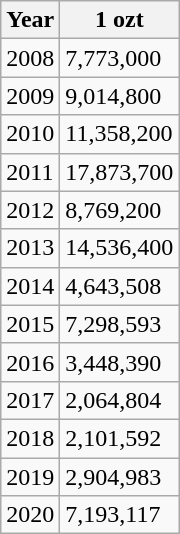<table class="wikitable sortable">
<tr>
<th>Year</th>
<th>1 ozt</th>
</tr>
<tr>
<td>2008</td>
<td>7,773,000</td>
</tr>
<tr>
<td>2009</td>
<td>9,014,800</td>
</tr>
<tr>
<td>2010</td>
<td>11,358,200</td>
</tr>
<tr>
<td>2011</td>
<td>17,873,700</td>
</tr>
<tr>
<td>2012</td>
<td>8,769,200</td>
</tr>
<tr>
<td>2013</td>
<td>14,536,400</td>
</tr>
<tr>
<td>2014</td>
<td>4,643,508</td>
</tr>
<tr>
<td>2015</td>
<td>7,298,593</td>
</tr>
<tr>
<td>2016</td>
<td>3,448,390</td>
</tr>
<tr>
<td>2017</td>
<td>2,064,804</td>
</tr>
<tr>
<td>2018</td>
<td>2,101,592</td>
</tr>
<tr>
<td>2019</td>
<td>2,904,983</td>
</tr>
<tr>
<td>2020</td>
<td>7,193,117</td>
</tr>
</table>
